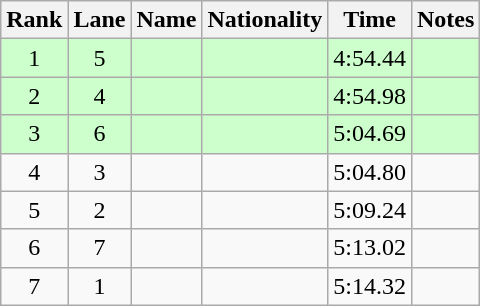<table class="wikitable sortable" style="text-align:center">
<tr>
<th>Rank</th>
<th>Lane</th>
<th>Name</th>
<th>Nationality</th>
<th>Time</th>
<th>Notes</th>
</tr>
<tr bgcolor=ccffcc>
<td>1</td>
<td>5</td>
<td align=left></td>
<td align=left></td>
<td>4:54.44</td>
<td><strong></strong></td>
</tr>
<tr bgcolor=ccffcc>
<td>2</td>
<td>4</td>
<td align=left></td>
<td align=left></td>
<td>4:54.98</td>
<td><strong></strong></td>
</tr>
<tr bgcolor=ccffcc>
<td>3</td>
<td>6</td>
<td align=left></td>
<td align=left></td>
<td>5:04.69</td>
<td><strong></strong></td>
</tr>
<tr>
<td>4</td>
<td>3</td>
<td align=left></td>
<td align=left></td>
<td>5:04.80</td>
<td></td>
</tr>
<tr>
<td>5</td>
<td>2</td>
<td align=left></td>
<td align=left></td>
<td>5:09.24</td>
<td></td>
</tr>
<tr>
<td>6</td>
<td>7</td>
<td align=left></td>
<td align=left></td>
<td>5:13.02</td>
<td></td>
</tr>
<tr>
<td>7</td>
<td>1</td>
<td align=left></td>
<td align=left></td>
<td>5:14.32</td>
<td></td>
</tr>
</table>
